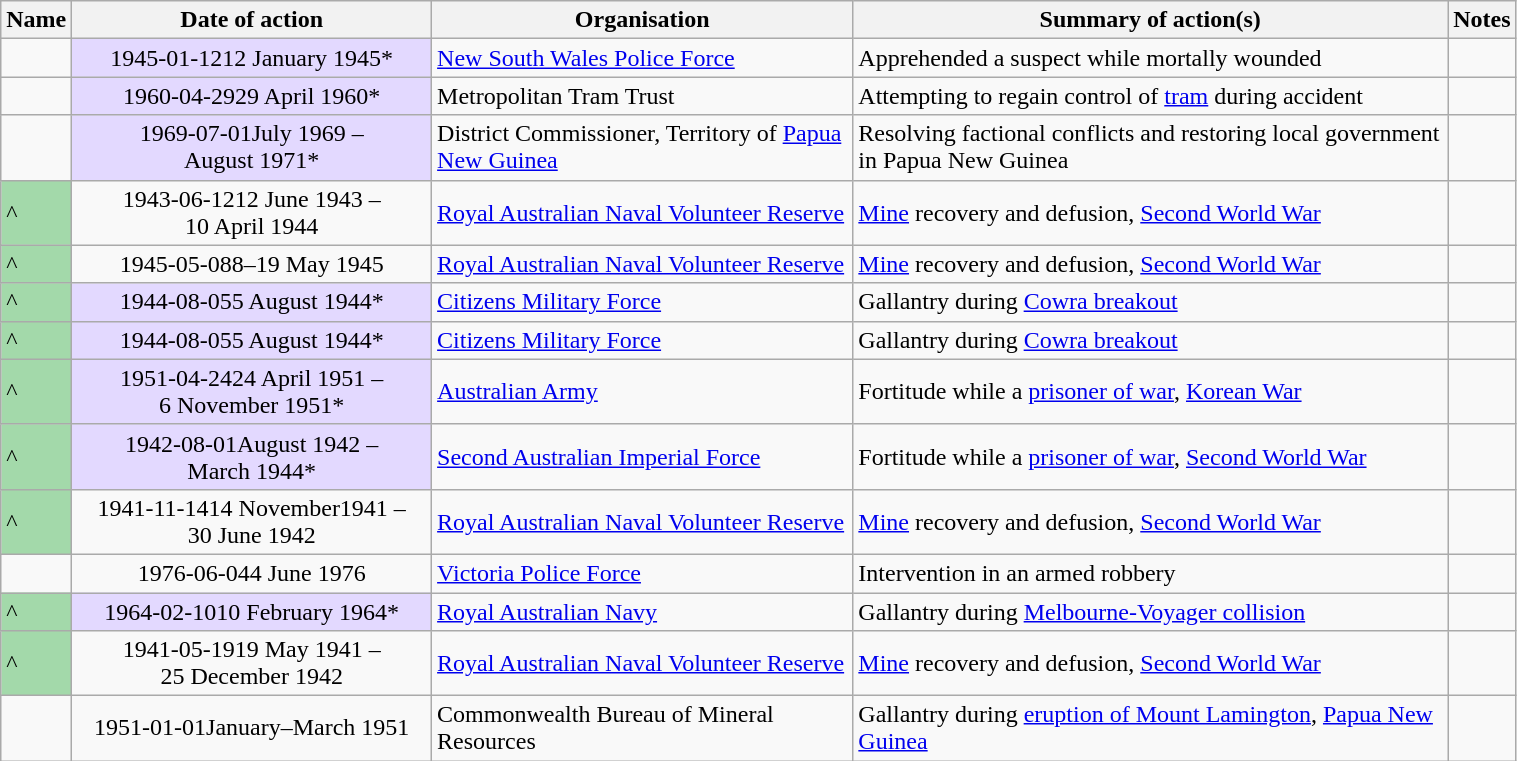<table class="wikitable plainrowheaders sortable" style="width:80%;">
<tr>
<th scope="col">Name</th>
<th scope="col">Date of action</th>
<th scope="col">Organisation</th>
<th scope="col">Summary of action(s)</th>
<th scope="col" class="unsortable">Notes</th>
</tr>
<tr>
<td></td>
<td style="background:#e3d9ff;" align="center"><span>1945-01-12</span>12 January 1945*</td>
<td><a href='#'>New South Wales Police Force</a></td>
<td>Apprehended a suspect while mortally wounded</td>
<td></td>
</tr>
<tr>
<td></td>
<td style="background:#e3d9ff;" align="center"><span>1960-04-29</span>29 April 1960*</td>
<td>Metropolitan Tram Trust</td>
<td>Attempting to regain control of <a href='#'>tram</a> during accident</td>
<td></td>
</tr>
<tr>
<td></td>
<td style="background:#e3d9ff;" align="center"><span>1969-07-01</span>July 1969 – <br>August 1971*</td>
<td>District Commissioner, Territory of <a href='#'>Papua New Guinea</a></td>
<td>Resolving factional conflicts and restoring local government in Papua New Guinea</td>
<td></td>
</tr>
<tr>
<td style="background:#a3d9aa;">^</td>
<td align="center"><span>1943-06-12</span>12 June 1943 – <br>10 April 1944</td>
<td><a href='#'>Royal Australian Naval Volunteer Reserve</a></td>
<td><a href='#'>Mine</a> recovery and defusion, <a href='#'>Second World War</a></td>
<td></td>
</tr>
<tr>
<td style="background:#a3d9aa;">^</td>
<td align="center"><span>1945-05-08</span>8–19 May 1945</td>
<td><a href='#'>Royal Australian Naval Volunteer Reserve</a></td>
<td><a href='#'>Mine</a> recovery and defusion, <a href='#'>Second World War</a></td>
<td></td>
</tr>
<tr>
<td style="background:#a3d9aa;">^</td>
<td style="background:#e3d9ff;" align="center"><span>1944-08-05</span>5 August 1944*</td>
<td><a href='#'>Citizens Military Force</a></td>
<td>Gallantry during <a href='#'>Cowra breakout</a></td>
<td></td>
</tr>
<tr>
<td style="background:#a3d9aa;">^</td>
<td style="background:#e3d9ff;" align="center"><span>1944-08-05</span>5 August 1944*</td>
<td><a href='#'>Citizens Military Force</a></td>
<td>Gallantry during <a href='#'>Cowra breakout</a></td>
<td></td>
</tr>
<tr>
<td style="background:#a3d9aa;">^</td>
<td style="background:#e3d9ff;" align="center"><span>1951-04-24</span>24 April 1951 – <br>6 November 1951*</td>
<td><a href='#'>Australian Army</a></td>
<td>Fortitude while a <a href='#'>prisoner of war</a>, <a href='#'>Korean War</a></td>
<td></td>
</tr>
<tr>
<td style="background:#a3d9aa;">^</td>
<td style="background:#e3d9ff;" align="center"><span>1942-08-01</span>August 1942 – <br>March 1944*</td>
<td><a href='#'>Second Australian Imperial Force</a></td>
<td>Fortitude while a <a href='#'>prisoner of war</a>, <a href='#'>Second World War</a></td>
<td></td>
</tr>
<tr>
<td style="background:#a3d9aa;">^</td>
<td align="center"><span>1941-11-14</span>14 November1941 –    30 June 1942</td>
<td><a href='#'>Royal Australian Naval Volunteer Reserve</a></td>
<td><a href='#'>Mine</a> recovery and defusion, <a href='#'>Second World War</a></td>
<td></td>
</tr>
<tr>
<td></td>
<td align="center"><span>1976-06-04</span>4 June 1976</td>
<td><a href='#'>Victoria Police Force</a></td>
<td>Intervention in an armed robbery</td>
<td></td>
</tr>
<tr>
<td style="background:#a3d9aa;">^</td>
<td style="background:#e3d9ff;" align="center"><span>1964-02-10</span>10 February 1964*</td>
<td><a href='#'>Royal Australian Navy</a></td>
<td>Gallantry during <a href='#'>Melbourne-Voyager collision</a></td>
<td></td>
</tr>
<tr>
<td style="background:#a3d9aa;">^</td>
<td align="center"><span>1941-05-19</span>19 May 1941 – <br>25 December 1942</td>
<td><a href='#'>Royal Australian Naval Volunteer Reserve</a></td>
<td><a href='#'>Mine</a> recovery and defusion, <a href='#'>Second World War</a></td>
<td></td>
</tr>
<tr>
<td></td>
<td align="center"><span>1951-01-01</span>January–March 1951</td>
<td>Commonwealth Bureau of Mineral Resources</td>
<td>Gallantry during <a href='#'>eruption of Mount Lamington</a>, <a href='#'>Papua New Guinea</a></td>
<td></td>
</tr>
</table>
